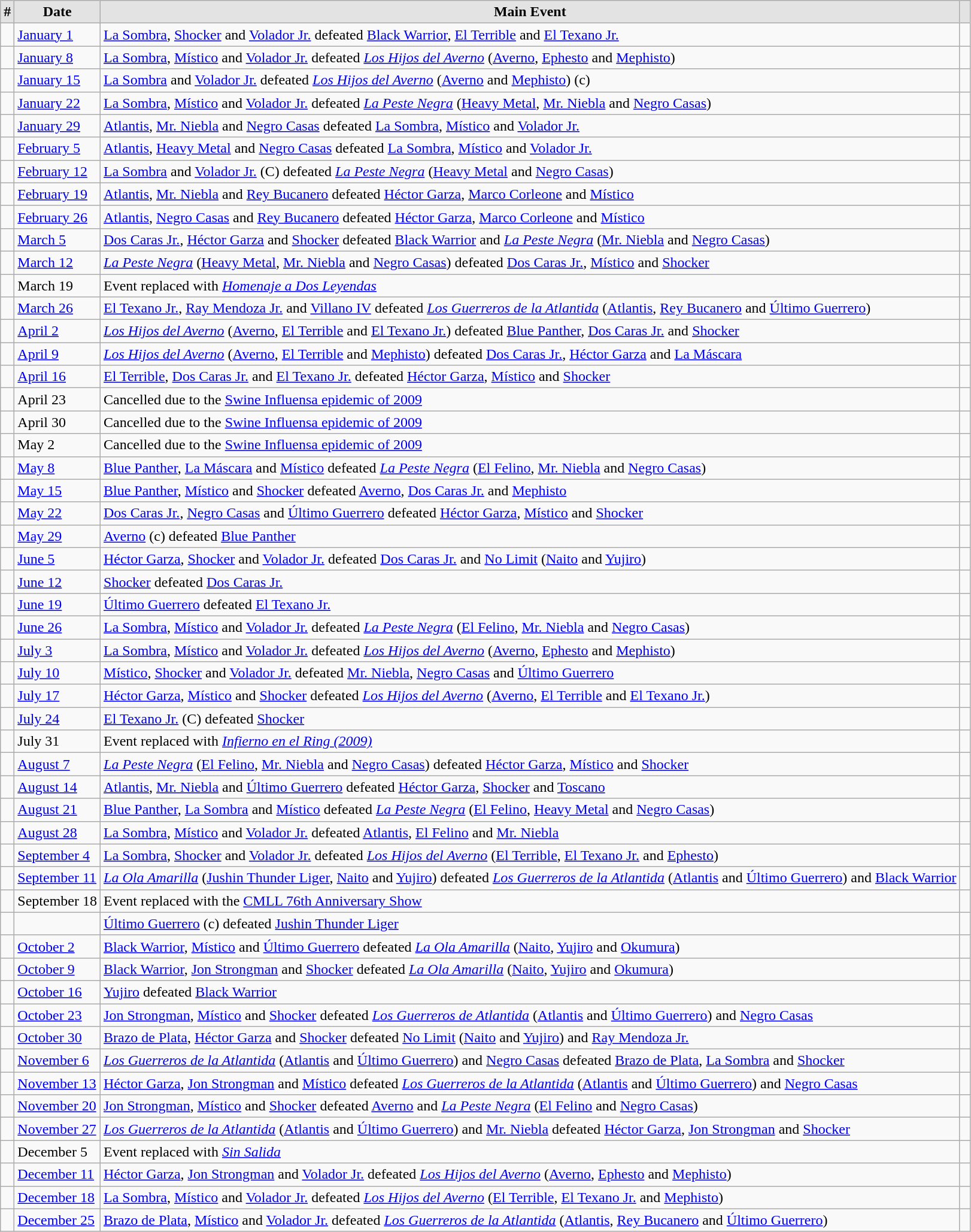<table text-align: left;" class="wikitable sortable">
<tr>
<th style="border-style: none none solid solid; background: #e3e3e3"><strong>#</strong></th>
<th style="border-style: none none solid solid; background: #e3e3e3"><strong>Date</strong></th>
<th style="border-style: none none solid solid; background: #e3e3e3"><strong>Main Event</strong></th>
<th class="unsortable" style="border-style: none none solid solid; background: #e3e3e3"><strong></strong></th>
</tr>
<tr>
<td></td>
<td><a href='#'>January 1</a></td>
<td><a href='#'>La Sombra</a>, <a href='#'>Shocker</a> and <a href='#'>Volador Jr.</a> defeated <a href='#'>Black Warrior</a>, <a href='#'>El Terrible</a> and <a href='#'>El Texano Jr.</a></td>
<td></td>
</tr>
<tr>
<td></td>
<td><a href='#'>January 8</a></td>
<td><a href='#'>La Sombra</a>, <a href='#'>Místico</a> and <a href='#'>Volador Jr.</a> defeated <em><a href='#'>Los Hijos del Averno</a></em> (<a href='#'>Averno</a>, <a href='#'>Ephesto</a> and <a href='#'>Mephisto</a>)</td>
<td></td>
</tr>
<tr>
<td></td>
<td><a href='#'>January 15</a></td>
<td><a href='#'>La Sombra</a> and <a href='#'>Volador Jr.</a> defeated <em><a href='#'>Los Hijos del Averno</a></em> (<a href='#'>Averno</a> and <a href='#'>Mephisto</a>) (c)</td>
<td></td>
</tr>
<tr>
<td></td>
<td><a href='#'>January 22</a></td>
<td><a href='#'>La Sombra</a>, <a href='#'>Místico</a> and <a href='#'>Volador Jr.</a> defeated <em><a href='#'>La Peste Negra</a></em> (<a href='#'>Heavy Metal</a>, <a href='#'>Mr. Niebla</a> and <a href='#'>Negro Casas</a>)</td>
<td></td>
</tr>
<tr>
<td></td>
<td><a href='#'>January 29</a></td>
<td><a href='#'>Atlantis</a>, <a href='#'>Mr. Niebla</a> and <a href='#'>Negro Casas</a> defeated <a href='#'>La Sombra</a>, <a href='#'>Místico</a> and <a href='#'>Volador Jr.</a></td>
<td></td>
</tr>
<tr>
<td></td>
<td><a href='#'>February 5</a></td>
<td><a href='#'>Atlantis</a>, <a href='#'>Heavy Metal</a> and <a href='#'>Negro Casas</a> defeated <a href='#'>La Sombra</a>, <a href='#'>Místico</a> and <a href='#'>Volador Jr.</a></td>
<td></td>
</tr>
<tr>
<td></td>
<td><a href='#'>February 12</a></td>
<td><a href='#'>La Sombra</a> and <a href='#'>Volador Jr.</a> (C) defeated <em><a href='#'>La Peste Negra</a></em> (<a href='#'>Heavy Metal</a> and <a href='#'>Negro Casas</a>)</td>
<td></td>
</tr>
<tr>
<td></td>
<td><a href='#'>February 19</a></td>
<td><a href='#'>Atlantis</a>, <a href='#'>Mr. Niebla</a> and <a href='#'>Rey Bucanero</a> defeated <a href='#'>Héctor Garza</a>, <a href='#'>Marco Corleone</a> and <a href='#'>Místico</a></td>
<td></td>
</tr>
<tr>
<td></td>
<td><a href='#'>February 26</a></td>
<td><a href='#'>Atlantis</a>, <a href='#'>Negro Casas</a> and <a href='#'>Rey Bucanero</a> defeated <a href='#'>Héctor Garza</a>, <a href='#'>Marco Corleone</a> and <a href='#'>Místico</a></td>
<td></td>
</tr>
<tr>
<td></td>
<td><a href='#'>March 5</a></td>
<td><a href='#'>Dos Caras Jr.</a>, <a href='#'>Héctor Garza</a> and <a href='#'>Shocker</a> defeated <a href='#'>Black Warrior</a> and <em><a href='#'>La Peste Negra</a></em> (<a href='#'>Mr. Niebla</a> and <a href='#'>Negro Casas</a>)</td>
<td></td>
</tr>
<tr>
<td></td>
<td><a href='#'>March 12</a></td>
<td><em><a href='#'>La Peste Negra</a></em> (<a href='#'>Heavy Metal</a>, <a href='#'>Mr. Niebla</a> and <a href='#'>Negro Casas</a>) defeated <a href='#'>Dos Caras Jr.</a>, <a href='#'>Místico</a> and <a href='#'>Shocker</a></td>
<td></td>
</tr>
<tr>
<td></td>
<td>March 19</td>
<td>Event replaced with <em><a href='#'>Homenaje a Dos Leyendas</a></em></td>
<td></td>
</tr>
<tr>
<td></td>
<td><a href='#'>March 26</a></td>
<td><a href='#'>El Texano Jr.</a>, <a href='#'>Ray Mendoza Jr.</a> and <a href='#'>Villano IV</a> defeated <em><a href='#'>Los Guerreros de la Atlantida</a></em> (<a href='#'>Atlantis</a>, <a href='#'>Rey Bucanero</a> and <a href='#'>Último Guerrero</a>)</td>
<td></td>
</tr>
<tr>
<td></td>
<td><a href='#'>April 2</a></td>
<td><em><a href='#'>Los Hijos del Averno</a></em> (<a href='#'>Averno</a>, <a href='#'>El Terrible</a> and <a href='#'>El Texano Jr.</a>) defeated <a href='#'>Blue Panther</a>, <a href='#'>Dos Caras Jr.</a> and <a href='#'>Shocker</a></td>
<td></td>
</tr>
<tr>
<td></td>
<td><a href='#'>April 9</a></td>
<td><em><a href='#'>Los Hijos del Averno</a></em> (<a href='#'>Averno</a>, <a href='#'>El Terrible</a> and <a href='#'>Mephisto</a>) defeated <a href='#'>Dos Caras Jr.</a>, <a href='#'>Héctor Garza</a> and <a href='#'>La Máscara</a></td>
<td></td>
</tr>
<tr>
<td></td>
<td><a href='#'>April 16</a></td>
<td><a href='#'>El Terrible</a>, <a href='#'>Dos Caras Jr.</a> and <a href='#'>El Texano Jr.</a> defeated <a href='#'>Héctor Garza</a>, <a href='#'>Místico</a> and <a href='#'>Shocker</a></td>
<td></td>
</tr>
<tr>
<td></td>
<td>April 23</td>
<td>Cancelled due to the <a href='#'>Swine Influensa epidemic of 2009</a></td>
<td> </td>
</tr>
<tr>
<td></td>
<td>April 30</td>
<td>Cancelled due to the <a href='#'>Swine Influensa epidemic of 2009</a></td>
<td> </td>
</tr>
<tr>
<td></td>
<td>May 2</td>
<td>Cancelled due to the <a href='#'>Swine Influensa epidemic of 2009</a></td>
<td> </td>
</tr>
<tr>
<td></td>
<td><a href='#'>May 8</a></td>
<td><a href='#'>Blue Panther</a>, <a href='#'>La Máscara</a> and <a href='#'>Místico</a> defeated <em><a href='#'>La Peste Negra</a></em> (<a href='#'>El Felino</a>, <a href='#'>Mr. Niebla</a> and <a href='#'>Negro Casas</a>)</td>
<td></td>
</tr>
<tr>
<td></td>
<td><a href='#'>May 15</a></td>
<td><a href='#'>Blue Panther</a>, <a href='#'>Místico</a> and <a href='#'>Shocker</a> defeated <a href='#'>Averno</a>, <a href='#'>Dos Caras Jr.</a> and <a href='#'>Mephisto</a></td>
<td></td>
</tr>
<tr>
<td></td>
<td><a href='#'>May 22</a></td>
<td><a href='#'>Dos Caras Jr.</a>, <a href='#'>Negro Casas</a> and <a href='#'>Último Guerrero</a> defeated <a href='#'>Héctor Garza</a>, <a href='#'>Místico</a> and <a href='#'>Shocker</a></td>
<td></td>
</tr>
<tr>
<td></td>
<td><a href='#'>May 29</a></td>
<td><a href='#'>Averno</a> (c) defeated <a href='#'>Blue Panther</a></td>
<td></td>
</tr>
<tr>
<td></td>
<td><a href='#'>June 5</a></td>
<td><a href='#'>Héctor Garza</a>, <a href='#'>Shocker</a> and <a href='#'>Volador Jr.</a> defeated <a href='#'>Dos Caras Jr.</a> and <a href='#'>No Limit</a> (<a href='#'>Naito</a> and <a href='#'>Yujiro</a>)</td>
<td></td>
</tr>
<tr>
<td></td>
<td><a href='#'>June 12</a></td>
<td><a href='#'>Shocker</a> defeated <a href='#'>Dos Caras Jr.</a></td>
<td></td>
</tr>
<tr>
<td></td>
<td><a href='#'>June 19</a></td>
<td><a href='#'>Último Guerrero</a> defeated <a href='#'>El Texano Jr.</a></td>
<td></td>
</tr>
<tr>
<td></td>
<td><a href='#'>June 26</a></td>
<td><a href='#'>La Sombra</a>, <a href='#'>Místico</a> and <a href='#'>Volador Jr.</a> defeated <em><a href='#'>La Peste Negra</a></em> (<a href='#'>El Felino</a>, <a href='#'>Mr. Niebla</a> and <a href='#'>Negro Casas</a>)</td>
<td></td>
</tr>
<tr>
<td></td>
<td><a href='#'>July 3</a></td>
<td><a href='#'>La Sombra</a>, <a href='#'>Místico</a> and <a href='#'>Volador Jr.</a> defeated <em><a href='#'>Los Hijos del Averno</a></em> (<a href='#'>Averno</a>, <a href='#'>Ephesto</a> and <a href='#'>Mephisto</a>)</td>
<td></td>
</tr>
<tr>
<td></td>
<td><a href='#'>July 10</a></td>
<td><a href='#'>Místico</a>, <a href='#'>Shocker</a> and <a href='#'>Volador Jr.</a> defeated <a href='#'>Mr. Niebla</a>, <a href='#'>Negro Casas</a> and <a href='#'>Último Guerrero</a></td>
<td></td>
</tr>
<tr>
<td></td>
<td><a href='#'>July 17</a></td>
<td><a href='#'>Héctor Garza</a>, <a href='#'>Místico</a> and <a href='#'>Shocker</a> defeated <em><a href='#'>Los Hijos del Averno</a></em> (<a href='#'>Averno</a>, <a href='#'>El Terrible</a> and <a href='#'>El Texano Jr.</a>)</td>
<td></td>
</tr>
<tr>
<td></td>
<td><a href='#'>July 24</a></td>
<td><a href='#'>El Texano Jr.</a> (C) defeated <a href='#'>Shocker</a></td>
<td></td>
</tr>
<tr>
<td></td>
<td>July 31</td>
<td>Event replaced with <em><a href='#'>Infierno en el Ring (2009)</a></em></td>
<td></td>
</tr>
<tr>
<td></td>
<td><a href='#'>August 7</a></td>
<td><em><a href='#'>La Peste Negra</a></em> (<a href='#'>El Felino</a>, <a href='#'>Mr. Niebla</a> and <a href='#'>Negro Casas</a>) defeated <a href='#'>Héctor Garza</a>, <a href='#'>Místico</a> and <a href='#'>Shocker</a></td>
<td> </td>
</tr>
<tr>
<td></td>
<td><a href='#'>August 14</a></td>
<td><a href='#'>Atlantis</a>, <a href='#'>Mr. Niebla</a> and <a href='#'>Último Guerrero</a> defeated <a href='#'>Héctor Garza</a>, <a href='#'>Shocker</a> and <a href='#'>Toscano</a></td>
<td></td>
</tr>
<tr>
<td></td>
<td><a href='#'>August 21</a></td>
<td><a href='#'>Blue Panther</a>, <a href='#'>La Sombra</a> and <a href='#'>Místico</a> defeated <em><a href='#'>La Peste Negra</a></em> (<a href='#'>El Felino</a>, <a href='#'>Heavy Metal</a> and <a href='#'>Negro Casas</a>)</td>
<td></td>
</tr>
<tr>
<td></td>
<td><a href='#'>August 28</a></td>
<td><a href='#'>La Sombra</a>, <a href='#'>Místico</a> and <a href='#'>Volador Jr.</a> defeated <a href='#'>Atlantis</a>, <a href='#'>El Felino</a> and <a href='#'>Mr. Niebla</a></td>
<td></td>
</tr>
<tr>
<td></td>
<td><a href='#'>September 4</a></td>
<td><a href='#'>La Sombra</a>, <a href='#'>Shocker</a> and <a href='#'>Volador Jr.</a> defeated <em><a href='#'>Los Hijos del Averno</a></em> (<a href='#'>El Terrible</a>, <a href='#'>El Texano Jr.</a> and <a href='#'>Ephesto</a>)</td>
<td></td>
</tr>
<tr>
<td></td>
<td><a href='#'>September 11</a></td>
<td><em><a href='#'>La Ola Amarilla</a></em> (<a href='#'>Jushin Thunder Liger</a>, <a href='#'>Naito</a> and <a href='#'>Yujiro</a>) defeated <em><a href='#'>Los Guerreros de la Atlantida</a></em> (<a href='#'>Atlantis</a> and <a href='#'>Último Guerrero</a>) and <a href='#'>Black Warrior</a></td>
<td></td>
</tr>
<tr>
<td></td>
<td>September 18</td>
<td>Event replaced with the <a href='#'>CMLL 76th Anniversary Show</a></td>
<td></td>
</tr>
<tr>
<td></td>
<td></td>
<td><a href='#'>Último Guerrero</a> (c) defeated <a href='#'>Jushin Thunder Liger</a></td>
<td></td>
</tr>
<tr>
<td></td>
<td><a href='#'>October 2</a></td>
<td><a href='#'>Black Warrior</a>, <a href='#'>Místico</a> and <a href='#'>Último Guerrero</a> defeated <em><a href='#'>La Ola Amarilla</a></em> (<a href='#'>Naito</a>, <a href='#'>Yujiro</a> and <a href='#'>Okumura</a>)</td>
<td></td>
</tr>
<tr>
<td></td>
<td><a href='#'>October 9</a></td>
<td><a href='#'>Black Warrior</a>, <a href='#'>Jon Strongman</a> and <a href='#'>Shocker</a> defeated <em><a href='#'>La Ola Amarilla</a></em> (<a href='#'>Naito</a>, <a href='#'>Yujiro</a> and <a href='#'>Okumura</a>)</td>
<td></td>
</tr>
<tr>
<td></td>
<td><a href='#'>October 16</a></td>
<td><a href='#'>Yujiro</a> defeated <a href='#'>Black Warrior</a></td>
<td></td>
</tr>
<tr>
<td></td>
<td><a href='#'>October 23</a></td>
<td><a href='#'>Jon Strongman</a>, <a href='#'>Místico</a> and <a href='#'>Shocker</a> defeated <em><a href='#'>Los Guerreros de Atlantida</a></em> (<a href='#'>Atlantis</a> and <a href='#'>Último Guerrero</a>) and <a href='#'>Negro Casas</a></td>
<td></td>
</tr>
<tr>
<td></td>
<td><a href='#'>October 30</a></td>
<td><a href='#'>Brazo de Plata</a>, <a href='#'>Héctor Garza</a> and <a href='#'>Shocker</a> defeated <a href='#'>No Limit</a> (<a href='#'>Naito</a> and <a href='#'>Yujiro</a>) and <a href='#'>Ray Mendoza Jr.</a></td>
<td></td>
</tr>
<tr>
<td></td>
<td><a href='#'>November 6</a></td>
<td><em><a href='#'>Los Guerreros de la Atlantida</a></em> (<a href='#'>Atlantis</a> and <a href='#'>Último Guerrero</a>) and <a href='#'>Negro Casas</a> defeated <a href='#'>Brazo de Plata</a>, <a href='#'>La Sombra</a> and <a href='#'>Shocker</a></td>
<td></td>
</tr>
<tr>
<td></td>
<td><a href='#'>November 13</a></td>
<td><a href='#'>Héctor Garza</a>, <a href='#'>Jon Strongman</a> and <a href='#'>Místico</a> defeated <em><a href='#'>Los Guerreros de la Atlantida</a></em>  (<a href='#'>Atlantis</a> and <a href='#'>Último Guerrero</a>) and <a href='#'>Negro Casas</a></td>
<td></td>
</tr>
<tr>
<td></td>
<td><a href='#'>November 20</a></td>
<td><a href='#'>Jon Strongman</a>, <a href='#'>Místico</a> and <a href='#'>Shocker</a> defeated <a href='#'>Averno</a> and <em><a href='#'>La Peste Negra</a></em> (<a href='#'>El Felino</a> and <a href='#'>Negro Casas</a>)</td>
<td></td>
</tr>
<tr>
<td></td>
<td><a href='#'>November 27</a></td>
<td><em><a href='#'>Los Guerreros de la Atlantida</a></em>  (<a href='#'>Atlantis</a> and <a href='#'>Último Guerrero</a>) and <a href='#'>Mr. Niebla</a> defeated <a href='#'>Héctor Garza</a>, <a href='#'>Jon Strongman</a> and <a href='#'>Shocker</a></td>
<td></td>
</tr>
<tr>
<td></td>
<td>December 5</td>
<td>Event replaced with <em><a href='#'>Sin Salida</a></em></td>
<td></td>
</tr>
<tr>
<td></td>
<td><a href='#'>December 11</a></td>
<td><a href='#'>Héctor Garza</a>, <a href='#'>Jon Strongman</a> and <a href='#'>Volador Jr.</a> defeated <em><a href='#'>Los Hijos del Averno</a></em> (<a href='#'>Averno</a>, <a href='#'>Ephesto</a> and <a href='#'>Mephisto</a>)</td>
<td></td>
</tr>
<tr>
<td></td>
<td><a href='#'>December 18</a></td>
<td><a href='#'>La Sombra</a>, <a href='#'>Místico</a> and <a href='#'>Volador Jr.</a> defeated <em><a href='#'>Los Hijos del Averno</a></em> (<a href='#'>El Terrible</a>, <a href='#'>El Texano Jr.</a> and <a href='#'>Mephisto</a>)</td>
<td></td>
</tr>
<tr>
<td></td>
<td><a href='#'>December 25</a></td>
<td><a href='#'>Brazo de Plata</a>, <a href='#'>Místico</a> and <a href='#'>Volador Jr.</a> defeated <em><a href='#'>Los Guerreros de la Atlantida</a></em> (<a href='#'>Atlantis</a>, <a href='#'>Rey Bucanero</a> and <a href='#'>Último Guerrero</a>)</td>
<td></td>
</tr>
</table>
